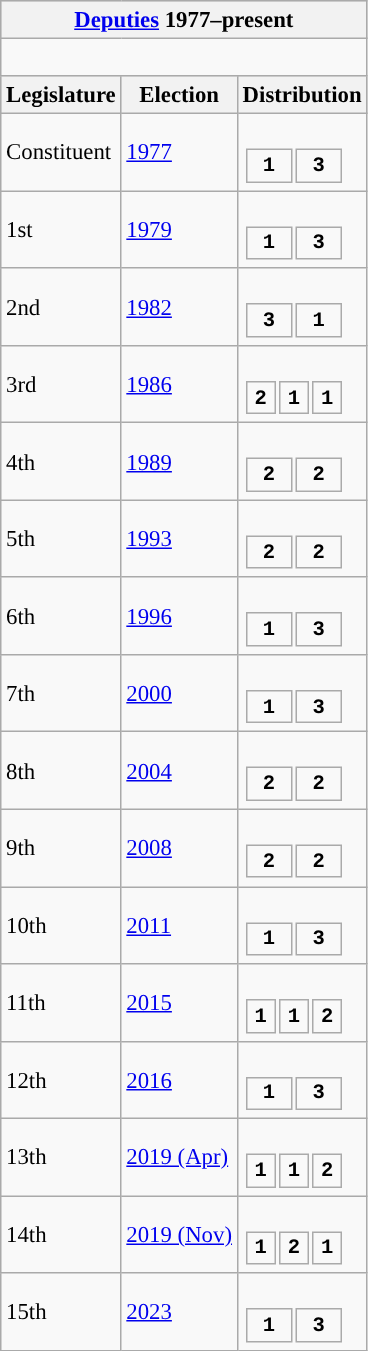<table class="wikitable" style="font-size:95%;">
<tr bgcolor="#CCCCCC">
<th colspan="3"><a href='#'>Deputies</a> 1977–present</th>
</tr>
<tr>
<td colspan="3"><br>









</td>
</tr>
<tr bgcolor="#CCCCCC">
<th>Legislature</th>
<th>Election</th>
<th>Distribution</th>
</tr>
<tr>
<td>Constituent</td>
<td><a href='#'>1977</a></td>
<td><br><table style="width:5em; font-size:90%; text-align:center; font-family:Courier New;">
<tr style="font-weight:bold">
<td style="background:">1</td>
<td style="background:">3</td>
</tr>
</table>
</td>
</tr>
<tr>
<td>1st</td>
<td><a href='#'>1979</a></td>
<td><br><table style="width:5em; font-size:90%; text-align:center; font-family:Courier New;">
<tr style="font-weight:bold">
<td style="background:">1</td>
<td style="background:">3</td>
</tr>
</table>
</td>
</tr>
<tr>
<td>2nd</td>
<td><a href='#'>1982</a></td>
<td><br><table style="width:5em; font-size:90%; text-align:center; font-family:Courier New;">
<tr style="font-weight:bold">
<td style="background:">3</td>
<td style="background:">1</td>
</tr>
</table>
</td>
</tr>
<tr>
<td>3rd</td>
<td><a href='#'>1986</a></td>
<td><br><table style="width:5em; font-size:90%; text-align:center; font-family:Courier New;">
<tr style="font-weight:bold">
<td style="background:">2</td>
<td style="background:">1</td>
<td style="background:">1</td>
</tr>
</table>
</td>
</tr>
<tr>
<td>4th</td>
<td><a href='#'>1989</a></td>
<td><br><table style="width:5em; font-size:90%; text-align:center; font-family:Courier New;">
<tr style="font-weight:bold">
<td style="background:">2</td>
<td style="background:">2</td>
</tr>
</table>
</td>
</tr>
<tr>
<td>5th</td>
<td><a href='#'>1993</a></td>
<td><br><table style="width:5em; font-size:90%; text-align:center; font-family:Courier New;">
<tr style="font-weight:bold">
<td style="background:">2</td>
<td style="background:">2</td>
</tr>
</table>
</td>
</tr>
<tr>
<td>6th</td>
<td><a href='#'>1996</a></td>
<td><br><table style="width:5em; font-size:90%; text-align:center; font-family:Courier New;">
<tr style="font-weight:bold">
<td style="background:">1</td>
<td style="background:">3</td>
</tr>
</table>
</td>
</tr>
<tr>
<td>7th</td>
<td><a href='#'>2000</a></td>
<td><br><table style="width:5em; font-size:90%; text-align:center; font-family:Courier New;">
<tr style="font-weight:bold">
<td style="background:">1</td>
<td style="background:">3</td>
</tr>
</table>
</td>
</tr>
<tr>
<td>8th</td>
<td><a href='#'>2004</a></td>
<td><br><table style="width:5em; font-size:90%; text-align:center; font-family:Courier New;">
<tr style="font-weight:bold">
<td style="background:">2</td>
<td style="background:">2</td>
</tr>
</table>
</td>
</tr>
<tr>
<td>9th</td>
<td><a href='#'>2008</a></td>
<td><br><table style="width:5em; font-size:90%; text-align:center; font-family:Courier New;">
<tr style="font-weight:bold">
<td style="background:">2</td>
<td style="background:">2</td>
</tr>
</table>
</td>
</tr>
<tr>
<td>10th</td>
<td><a href='#'>2011</a></td>
<td><br><table style="width:5em; font-size:90%; text-align:center; font-family:Courier New;">
<tr style="font-weight:bold">
<td style="background:">1</td>
<td style="background:">3</td>
</tr>
</table>
</td>
</tr>
<tr>
<td>11th</td>
<td><a href='#'>2015</a></td>
<td><br><table style="width:5em; font-size:90%; text-align:center; font-family:Courier New;">
<tr style="font-weight:bold">
<td style="background:">1</td>
<td style="background:">1</td>
<td style="background:">2</td>
</tr>
</table>
</td>
</tr>
<tr>
<td>12th</td>
<td><a href='#'>2016</a></td>
<td><br><table style="width:5em; font-size:90%; text-align:center; font-family:Courier New;">
<tr style="font-weight:bold">
<td style="background:">1</td>
<td style="background:">3</td>
</tr>
</table>
</td>
</tr>
<tr>
<td>13th</td>
<td><a href='#'>2019 (Apr)</a></td>
<td><br><table style="width:5em; font-size:90%; text-align:center; font-family:Courier New;">
<tr style="font-weight:bold">
<td style="background:">1</td>
<td style="background:">1</td>
<td style="background:">2</td>
</tr>
</table>
</td>
</tr>
<tr>
<td>14th</td>
<td><a href='#'>2019 (Nov)</a></td>
<td><br><table style="width:5em; font-size:90%; text-align:center; font-family:Courier New;">
<tr style="font-weight:bold">
<td style="background:">1</td>
<td style="background:">2</td>
<td style="background:">1</td>
</tr>
</table>
</td>
</tr>
<tr>
<td>15th</td>
<td><a href='#'>2023</a></td>
<td><br><table style="width:5em; font-size:90%; text-align:center; font-family:Courier New;">
<tr style="font-weight:bold">
<td style="background:">1</td>
<td style="background:">3</td>
</tr>
</table>
</td>
</tr>
</table>
